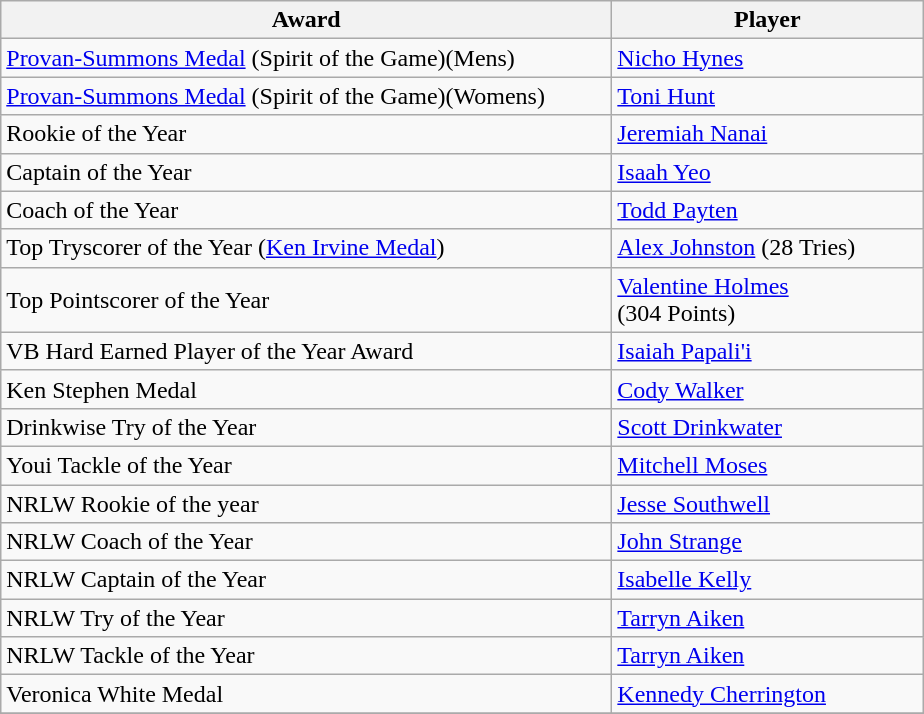<table class="wikitable">
<tr>
<th width="400px">Award</th>
<th width="200px">Player</th>
</tr>
<tr>
<td><a href='#'>Provan-Summons Medal</a> (Spirit of the Game)(Mens)</td>
<td> <a href='#'>Nicho Hynes</a></td>
</tr>
<tr>
<td><a href='#'>Provan-Summons Medal</a> (Spirit of the Game)(Womens)</td>
<td> <a href='#'>Toni Hunt</a></td>
</tr>
<tr>
<td>Rookie of the Year</td>
<td> <a href='#'>Jeremiah Nanai</a></td>
</tr>
<tr>
<td>Captain of the Year</td>
<td> <a href='#'>Isaah Yeo</a></td>
</tr>
<tr>
<td>Coach of the Year</td>
<td> <a href='#'>Todd Payten</a></td>
</tr>
<tr>
<td>Top Tryscorer of the Year (<a href='#'>Ken Irvine Medal</a>)</td>
<td> <a href='#'>Alex Johnston</a> (28 Tries)</td>
</tr>
<tr>
<td>Top Pointscorer of the Year</td>
<td> <a href='#'>Valentine Holmes</a><br>(304 Points)</td>
</tr>
<tr>
<td>VB Hard Earned Player of the Year Award</td>
<td> <a href='#'>Isaiah Papali'i</a></td>
</tr>
<tr>
<td>Ken Stephen Medal</td>
<td> <a href='#'>Cody Walker</a></td>
</tr>
<tr>
<td>Drinkwise Try of the Year</td>
<td> <a href='#'>Scott Drinkwater</a></td>
</tr>
<tr>
<td>Youi Tackle of the Year</td>
<td> <a href='#'>Mitchell Moses</a></td>
</tr>
<tr>
<td>NRLW Rookie of the year</td>
<td> <a href='#'>Jesse Southwell</a></td>
</tr>
<tr>
<td>NRLW Coach of the Year</td>
<td> <a href='#'>John Strange</a></td>
</tr>
<tr>
<td>NRLW Captain of the Year</td>
<td> <a href='#'>Isabelle Kelly</a></td>
</tr>
<tr>
<td>NRLW Try of the Year</td>
<td> <a href='#'>Tarryn Aiken</a></td>
</tr>
<tr>
<td>NRLW Tackle of the Year</td>
<td> <a href='#'>Tarryn Aiken</a></td>
</tr>
<tr>
<td>Veronica White Medal</td>
<td> <a href='#'>Kennedy Cherrington</a></td>
</tr>
<tr>
</tr>
</table>
